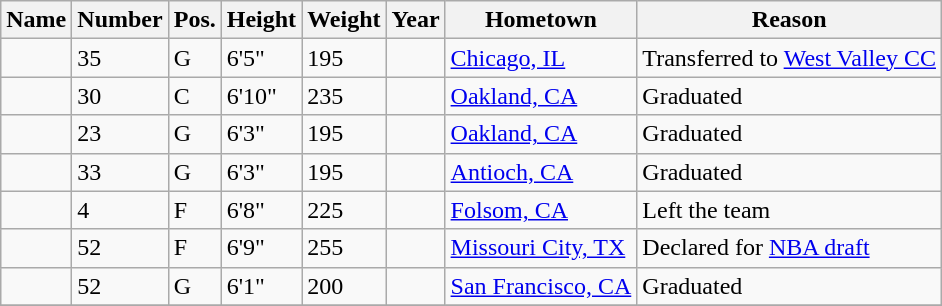<table class="wikitable sortable" border="1">
<tr>
<th>Name</th>
<th>Number</th>
<th>Pos.</th>
<th>Height</th>
<th>Weight</th>
<th>Year</th>
<th>Hometown</th>
<th class="unsortable">Reason</th>
</tr>
<tr>
<td></td>
<td>35</td>
<td>G</td>
<td>6'5"</td>
<td>195</td>
<td></td>
<td><a href='#'>Chicago, IL</a></td>
<td>Transferred to <a href='#'>West Valley CC</a></td>
</tr>
<tr>
<td></td>
<td>30</td>
<td>C</td>
<td>6'10"</td>
<td>235</td>
<td></td>
<td><a href='#'>Oakland, CA</a></td>
<td>Graduated</td>
</tr>
<tr>
<td></td>
<td>23</td>
<td>G</td>
<td>6'3"</td>
<td>195</td>
<td></td>
<td><a href='#'>Oakland, CA</a></td>
<td>Graduated</td>
</tr>
<tr>
<td></td>
<td>33</td>
<td>G</td>
<td>6'3"</td>
<td>195</td>
<td></td>
<td><a href='#'>Antioch, CA</a></td>
<td>Graduated</td>
</tr>
<tr>
<td></td>
<td>4</td>
<td>F</td>
<td>6'8"</td>
<td>225</td>
<td></td>
<td><a href='#'>Folsom, CA</a></td>
<td>Left the team</td>
</tr>
<tr>
<td></td>
<td>52</td>
<td>F</td>
<td>6'9"</td>
<td>255</td>
<td></td>
<td><a href='#'>Missouri City, TX</a></td>
<td>Declared for <a href='#'>NBA draft</a></td>
</tr>
<tr>
<td></td>
<td>52</td>
<td>G</td>
<td>6'1"</td>
<td>200</td>
<td></td>
<td><a href='#'>San Francisco, CA</a></td>
<td>Graduated</td>
</tr>
<tr>
</tr>
</table>
